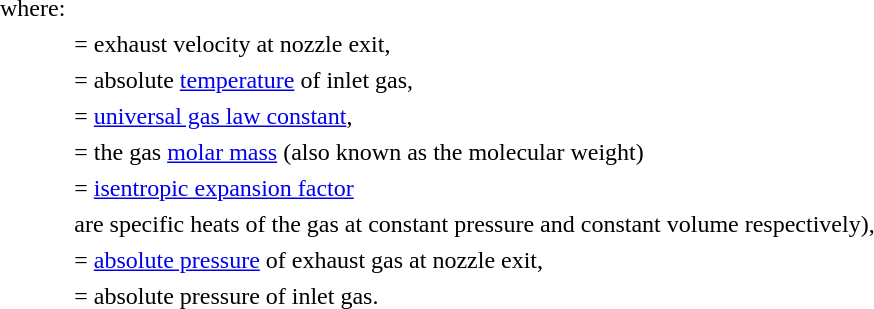<table border="0" cellpadding="2">
<tr>
<td align=right>where:</td>
<td> </td>
</tr>
<tr>
<th align=right></th>
<td align=left>= exhaust velocity at nozzle exit,</td>
</tr>
<tr>
<th align=right></th>
<td align=left>= absolute <a href='#'>temperature</a> of inlet gas,</td>
</tr>
<tr>
<th align=right></th>
<td align=left>= <a href='#'>universal gas law constant</a>,</td>
</tr>
<tr>
<th align=right></th>
<td align=left>= the gas <a href='#'>molar mass</a> (also known as the molecular weight)</td>
</tr>
<tr>
<th align=right></th>
<td align=left> = <a href='#'>isentropic expansion factor</a></td>
</tr>
<tr>
<td></td>
<td align=left> are specific heats of the gas at constant pressure and constant volume respectively),</td>
</tr>
<tr>
<th align=right></th>
<td align=left>= <a href='#'>absolute pressure</a> of exhaust gas at nozzle exit,</td>
</tr>
<tr>
<th align=right></th>
<td align=left>= absolute pressure of inlet gas.</td>
</tr>
</table>
